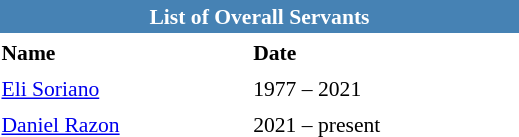<table class="toccolours" style="float:right; margin-left:1em; font-size:90%; line-height:1.4em; width:350px;">
<tr>
<th colspan="2" style="text-align:center; background:#4682B4;color:#fff;"><strong>List of Overall Servants</strong></th>
</tr>
<tr>
<td><strong>Name</strong></td>
<td><strong>Date</strong></td>
</tr>
<tr>
<td><a href='#'>Eli Soriano</a></td>
<td>1977 – 2021</td>
</tr>
<tr>
<td><a href='#'>Daniel Razon</a></td>
<td>2021 – present</td>
</tr>
</table>
